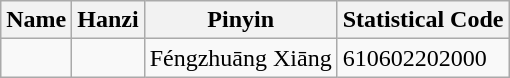<table class="wikitable">
<tr>
<th>Name</th>
<th>Hanzi</th>
<th>Pinyin</th>
<th>Statistical Code</th>
</tr>
<tr>
<td></td>
<td></td>
<td>Féngzhuāng Xiāng</td>
<td>610602202000</td>
</tr>
</table>
